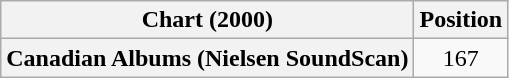<table class="wikitable plainrowheaders" style="text-align:center">
<tr>
<th>Chart (2000)</th>
<th>Position</th>
</tr>
<tr>
<th scope="row">Canadian Albums (Nielsen SoundScan)</th>
<td>167</td>
</tr>
</table>
